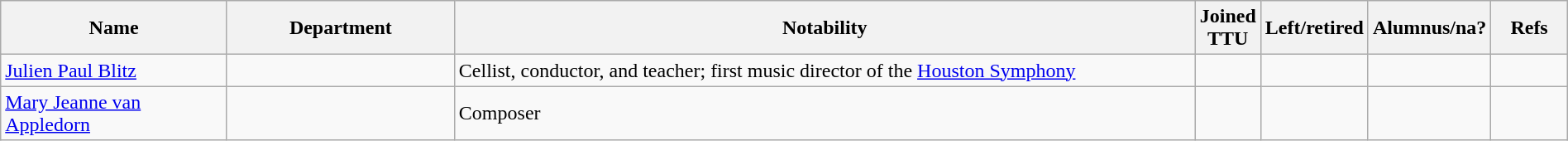<table class="wikitable sortable" style="width:100%">
<tr>
<th width="15%">Name</th>
<th width="15%">Department</th>
<th width="50%">Notability</th>
<th width="*">Joined TTU</th>
<th width="*">Left/retired</th>
<th width="*">Alumnus/na?</th>
<th width="5%" class="unsortable">Refs</th>
</tr>
<tr>
<td><a href='#'>Julien Paul Blitz</a></td>
<td></td>
<td>Cellist, conductor, and teacher; first music director of the <a href='#'>Houston Symphony</a></td>
<td align="center"></td>
<td align="center"></td>
<td align="center"></td>
<td align="center"></td>
</tr>
<tr>
<td><a href='#'>Mary Jeanne van Appledorn</a></td>
<td></td>
<td>Composer</td>
<td align="center"></td>
<td align="center"></td>
<td align="center"></td>
<td align="center"></td>
</tr>
</table>
